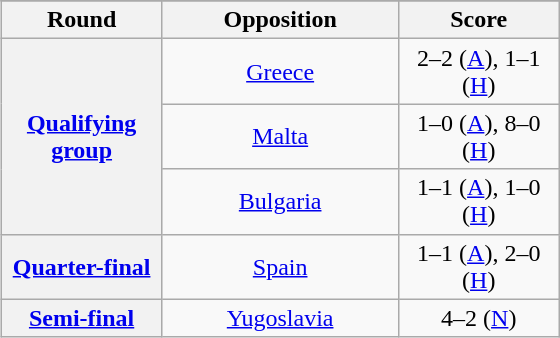<table class="wikitable plainrowheaders" style="text-align:center;margin-left:1em;float:right">
<tr>
</tr>
<tr>
<th scope=col width="100">Round</th>
<th scope=col width="150">Opposition</th>
<th scope=col width="100">Score</th>
</tr>
<tr>
<th scope=row style="text-align:center" rowspan=3><a href='#'>Qualifying group</a></th>
<td><a href='#'>Greece</a></td>
<td>2–2 (<a href='#'>A</a>), 1–1 (<a href='#'>H</a>)</td>
</tr>
<tr>
<td><a href='#'>Malta</a></td>
<td>1–0 (<a href='#'>A</a>), 8–0 (<a href='#'>H</a>)</td>
</tr>
<tr>
<td><a href='#'>Bulgaria</a></td>
<td>1–1 (<a href='#'>A</a>), 1–0 (<a href='#'>H</a>)</td>
</tr>
<tr>
<th scope=row style="text-align:center"><a href='#'>Quarter-final</a></th>
<td><a href='#'>Spain</a></td>
<td>1–1 (<a href='#'>A</a>), 2–0 (<a href='#'>H</a>)</td>
</tr>
<tr>
<th scope=row style="text-align:center"><a href='#'>Semi-final</a></th>
<td><a href='#'>Yugoslavia</a></td>
<td>4–2  (<a href='#'>N</a>)</td>
</tr>
</table>
